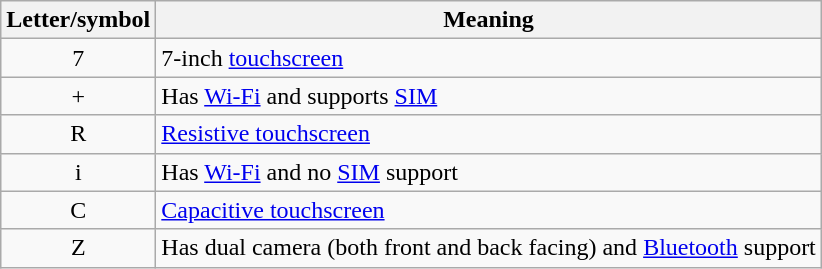<table class="wikitable">
<tr>
<th>Letter/symbol</th>
<th>Meaning</th>
</tr>
<tr>
<td align="center">7</td>
<td>7-inch <a href='#'>touchscreen</a></td>
</tr>
<tr>
<td align="center">+</td>
<td>Has <a href='#'>Wi-Fi</a> and supports <a href='#'>SIM</a></td>
</tr>
<tr>
<td align="center">R</td>
<td><a href='#'>Resistive touchscreen</a></td>
</tr>
<tr>
<td align="center">i</td>
<td>Has <a href='#'>Wi-Fi</a> and no <a href='#'>SIM</a> support</td>
</tr>
<tr>
<td align="center">C</td>
<td><a href='#'>Capacitive touchscreen</a></td>
</tr>
<tr>
<td align="center">Z</td>
<td>Has dual camera (both front and back facing) and <a href='#'>Bluetooth</a> support</td>
</tr>
</table>
